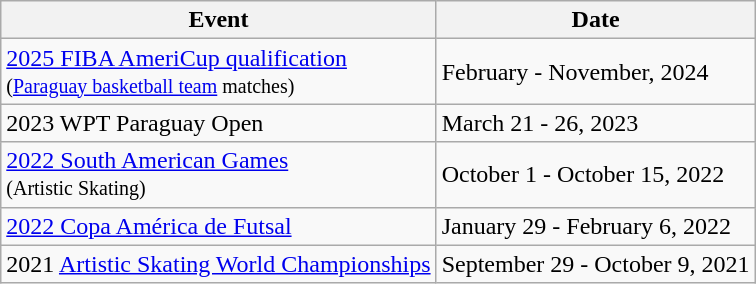<table class="wikitable sortable" style="text-align:right">
<tr>
<th>Event</th>
<th>Date</th>
</tr>
<tr>
<td align=left><a href='#'>2025 FIBA AmeriCup qualification</a><br><small>(<a href='#'>Paraguay basketball team</a> matches)</small></td>
<td align=left>February - November, 2024</td>
</tr>
<tr>
<td align=left>2023 WPT Paraguay Open</td>
<td align=left>March 21 - 26, 2023</td>
</tr>
<tr>
<td align=left><a href='#'>2022 South American Games</a><br><small>(Artistic Skating)</small></td>
<td align=left>October 1 - October 15, 2022</td>
</tr>
<tr>
<td align=left><a href='#'>2022 Copa América de Futsal</a></td>
<td align=left>January 29 - February 6, 2022</td>
</tr>
<tr>
<td align=left>2021 <a href='#'>Artistic Skating World Championships</a></td>
<td align=left>September 29 - October 9, 2021</td>
</tr>
</table>
